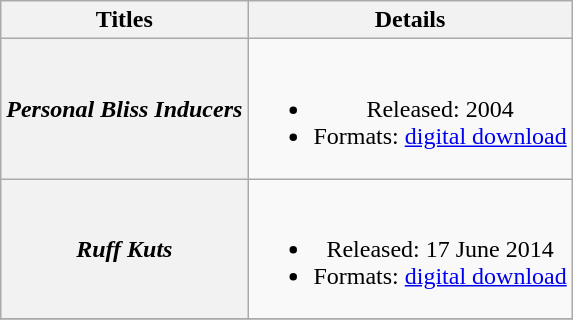<table class="wikitable" style="text-align:center;">
<tr>
<th scope="col">Titles</th>
<th scope="col">Details</th>
</tr>
<tr>
<th scope="row"><em>Personal Bliss Inducers</em></th>
<td><br><ul><li>Released: 2004</li><li>Formats: <a href='#'>digital download</a></li></ul></td>
</tr>
<tr>
<th scope="row"><em>Ruff Kuts</em></th>
<td><br><ul><li>Released: 17 June 2014</li><li>Formats: <a href='#'>digital download</a></li></ul></td>
</tr>
<tr>
</tr>
</table>
